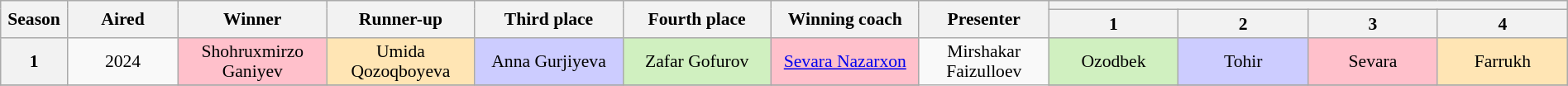<table class="wikitable" style="text-align:center; font-size:90%; line-height:16px;" width="100%">
<tr>
<th rowspan=2 scope="col" width="2%">Season</th>
<th rowspan=2 scope="col" width="6%">Aired</th>
<th rowspan=2 scope="col" width="8%">Winner</th>
<th rowspan=2 scope="col" width="8%">Runner-up</th>
<th rowspan=2 scope="col" width="8%">Third place</th>
<th rowspan=2 scope="col" width="8%">Fourth place</th>
<th rowspan=2 scope="col" width="8%">Winning coach</th>
<th rowspan=2 scope="col" width="7%">Presenter</th>
<th colspan=4 scope="col" width="15%"></th>
</tr>
<tr>
<th scope="col" width="7%">1</th>
<th scope="col" width="7%">2</th>
<th scope="col" width="7%">3</th>
<th scope="col" width="7%">4</th>
</tr>
<tr>
<th>1</th>
<td>2024</td>
<td style="background:pink;">Shohruxmirzo Ganiyev</td>
<td style="background:#ffe5b4 ;">Umida Qozoqboyeva</td>
<td style="background:#ccf;">Anna Gurjiyeva</td>
<td style="background:#d0f0c0;">Zafar Gofurov</td>
<td style="background:pink;"><a href='#'>Sevara Nazarxon</a></td>
<td rowspan="2">Mirshakar Faizulloev</td>
<td style="background:#d0f0c0;">Ozodbek</td>
<td style="background:#ccf;">Tohir</td>
<td style="background:pink;">Sevara</td>
<td style="background:#ffe5b4;">Farrukh</td>
</tr>
<tr>
</tr>
</table>
